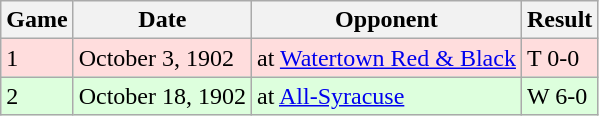<table class="wikitable">
<tr>
<th>Game</th>
<th>Date</th>
<th>Opponent</th>
<th>Result</th>
</tr>
<tr style="background: #ffdddd;">
<td>1</td>
<td>October 3, 1902</td>
<td>at <a href='#'>Watertown Red & Black</a></td>
<td>T 0-0</td>
</tr>
<tr style="background: #ddffdd;">
<td>2</td>
<td>October 18, 1902</td>
<td>at <a href='#'>All-Syracuse</a></td>
<td>W 6-0</td>
</tr>
</table>
